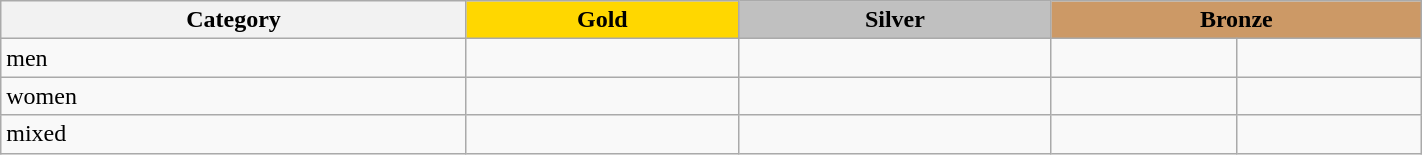<table class=wikitable  width=75%>
<tr>
<th>Category</th>
<th style="background: gold">Gold</th>
<th style="background: silver">Silver</th>
<th style="background: #cc9966" colspan=2>Bronze</th>
</tr>
<tr>
<td>men</td>
<td><br></td>
<td><br></td>
<td><br></td>
<td><br></td>
</tr>
<tr>
<td>women</td>
<td><br></td>
<td><br></td>
<td><br></td>
<td><br></td>
</tr>
<tr>
<td>mixed</td>
<td><br></td>
<td><br></td>
<td><br></td>
<td><br></td>
</tr>
</table>
